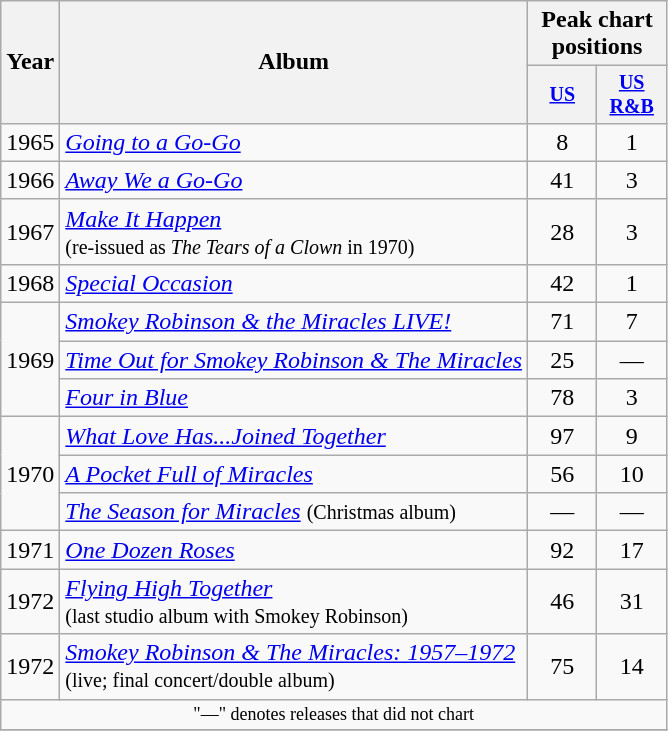<table class="wikitable">
<tr>
<th rowspan="2">Year</th>
<th rowspan="2">Album</th>
<th colspan="2">Peak chart positions</th>
</tr>
<tr style="font-size:smaller;">
<th width="40"><a href='#'>US</a><br></th>
<th width="40"><a href='#'>US R&B</a><br></th>
</tr>
<tr>
<td>1965</td>
<td><em><a href='#'>Going to a Go-Go</a></em></td>
<td align="center">8</td>
<td align="center">1</td>
</tr>
<tr>
<td>1966</td>
<td><em><a href='#'>Away We a Go-Go</a></em></td>
<td align="center">41</td>
<td align="center">3</td>
</tr>
<tr>
<td>1967</td>
<td><em><a href='#'>Make It Happen</a></em> <br><small>(re-issued as <em>The Tears of a Clown</em> in 1970)</small></td>
<td align="center">28</td>
<td align="center">3</td>
</tr>
<tr>
<td>1968</td>
<td><em><a href='#'>Special Occasion</a></em></td>
<td align="center">42</td>
<td align="center">1</td>
</tr>
<tr>
<td rowspan="3">1969</td>
<td><em><a href='#'>Smokey Robinson & the Miracles LIVE!</a></em></td>
<td align="center">71</td>
<td align="center">7</td>
</tr>
<tr>
<td><em><a href='#'>Time Out for Smokey Robinson & The Miracles</a></em></td>
<td align="center">25</td>
<td align="center">—</td>
</tr>
<tr>
<td><em><a href='#'>Four in Blue</a></em></td>
<td align="center">78</td>
<td align="center">3</td>
</tr>
<tr>
<td rowspan="3">1970</td>
<td><em><a href='#'>What Love Has...Joined Together</a></em></td>
<td align="center">97</td>
<td align="center">9</td>
</tr>
<tr>
<td><em><a href='#'>A Pocket Full of Miracles</a></em></td>
<td align="center">56</td>
<td align="center">10</td>
</tr>
<tr>
<td><em><a href='#'>The Season for Miracles</a></em> <small>(Christmas album)</small></td>
<td align="center">—</td>
<td align="center">—</td>
</tr>
<tr>
<td>1971</td>
<td><em><a href='#'>One Dozen Roses</a></em></td>
<td align="center">92</td>
<td align="center">17</td>
</tr>
<tr>
<td>1972</td>
<td><em><a href='#'>Flying High Together</a></em> <br><small>(last studio album with Smokey Robinson)</small></td>
<td align="center">46</td>
<td align="center">31</td>
</tr>
<tr>
<td>1972</td>
<td><em><a href='#'>Smokey Robinson & The Miracles: 1957–1972</a></em> <br><small>(live; final concert/double album)</small></td>
<td align="center">75</td>
<td align="center">14</td>
</tr>
<tr>
<td align="center" colspan="4" style="font-size:9pt">"—" denotes releases that did not chart</td>
</tr>
<tr>
</tr>
</table>
